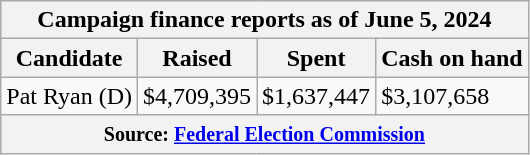<table class="wikitable sortable">
<tr>
<th colspan=4>Campaign finance reports as of June 5, 2024</th>
</tr>
<tr style="text-align:center;">
<th>Candidate</th>
<th>Raised</th>
<th>Spent</th>
<th>Cash on hand</th>
</tr>
<tr>
<td>Pat Ryan (D)</td>
<td>$4,709,395</td>
<td>$1,637,447</td>
<td>$3,107,658</td>
</tr>
<tr>
<th colspan="4"><small>Source: <a href='#'>Federal Election Commission</a></small></th>
</tr>
</table>
